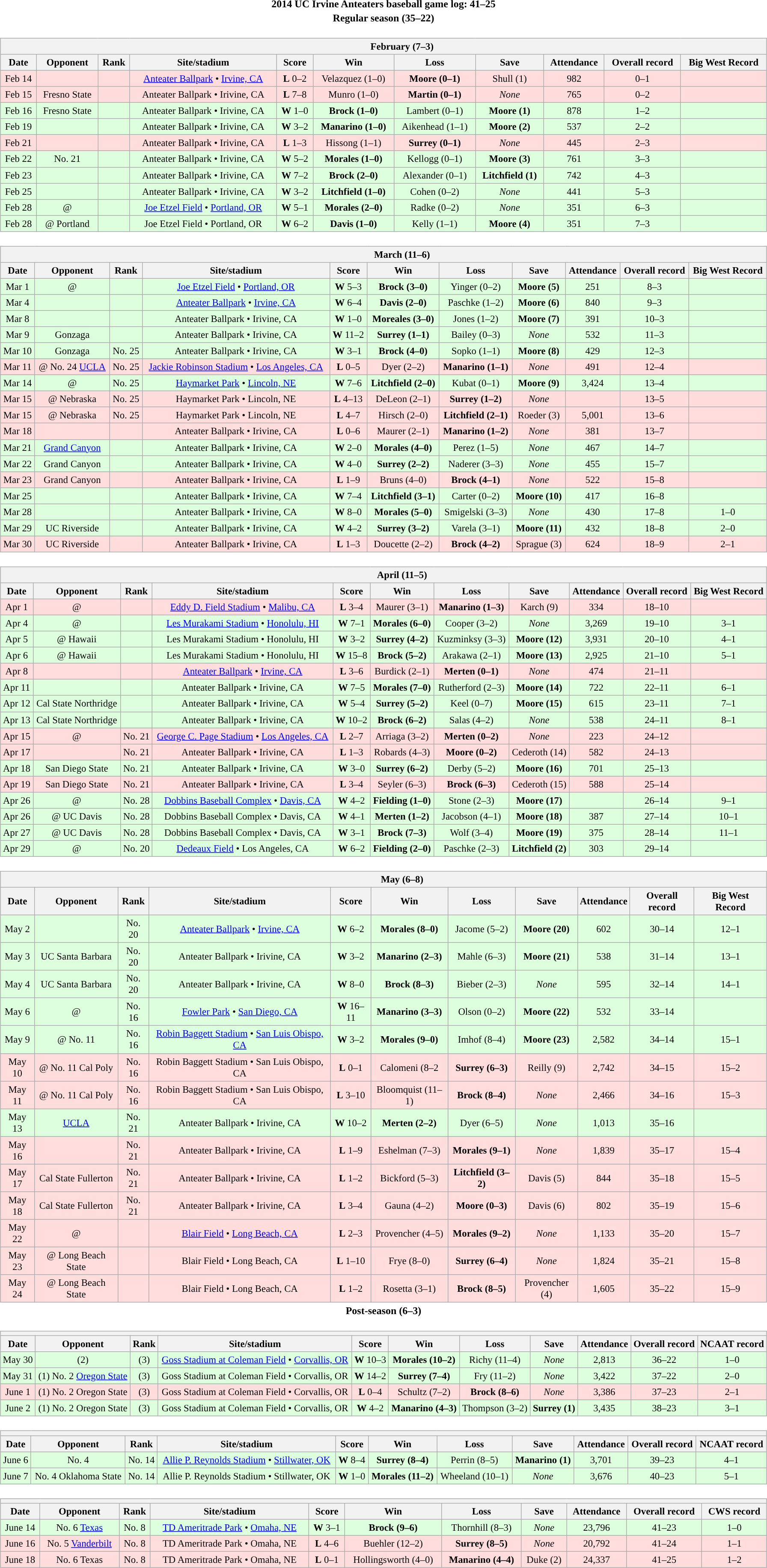<table class="toccolours" width=95% style="clear:both; margin:1.5em auto; text-align:center;">
<tr>
<th colspan=2>2014 UC Irvine Anteaters baseball game log: 41–25</th>
</tr>
<tr>
<th colspan=2>Regular season (35–22)</th>
</tr>
<tr valign="top">
<td><br><table class="wikitable collapsible collapsed" style="margin:auto; width:100%; text-align:center; font-size:95%">
<tr>
<th colspan=12 style="padding-left:4em;">February (7–3)</th>
</tr>
<tr>
<th>Date</th>
<th>Opponent</th>
<th>Rank</th>
<th>Site/stadium</th>
<th>Score</th>
<th>Win</th>
<th>Loss</th>
<th>Save</th>
<th>Attendance</th>
<th>Overall record</th>
<th>Big West Record</th>
</tr>
<tr bgcolor="ffdddd">
<td>Feb 14</td>
<td></td>
<td></td>
<td><a href='#'>Anteater Ballpark</a> • <a href='#'>Irvine, CA</a></td>
<td><strong>L</strong> 0–2</td>
<td>Velazquez (1–0)</td>
<td><strong>Moore (0–1)</strong></td>
<td>Shull (1)</td>
<td>982</td>
<td>0–1</td>
<td></td>
</tr>
<tr bgcolor="ffdddd">
<td>Feb 15</td>
<td>Fresno State</td>
<td></td>
<td>Anteater Ballpark • Irivine, CA</td>
<td><strong>L</strong> 7–8</td>
<td>Munro (1–0)</td>
<td><strong>Martin (0–1)</strong></td>
<td><em>None</em></td>
<td>765</td>
<td>0–2</td>
<td></td>
</tr>
<tr bgcolor="ddffdd">
<td>Feb 16</td>
<td>Fresno State</td>
<td></td>
<td>Anteater Ballpark • Irivine, CA</td>
<td><strong>W</strong> 1–0</td>
<td><strong>Brock (1–0)</strong></td>
<td>Lambert (0–1)</td>
<td><strong>Moore (1)</strong></td>
<td>878</td>
<td>1–2</td>
<td></td>
</tr>
<tr bgcolor="ddffdd">
<td>Feb 19</td>
<td></td>
<td></td>
<td>Anteater Ballpark • Irivine, CA</td>
<td><strong>W</strong> 3–2</td>
<td><strong>Manarino (1–0)</strong></td>
<td>Aikenhead (1–1)</td>
<td><strong>Moore (2)</strong></td>
<td>537</td>
<td>2–2</td>
<td></td>
</tr>
<tr bgcolor="ffdddd">
<td>Feb 21</td>
<td></td>
<td></td>
<td>Anteater Ballpark • Irivine, CA</td>
<td><strong>L</strong> 1–3</td>
<td>Hissong (1–1)</td>
<td><strong>Surrey (0–1)</strong></td>
<td><em>None</em></td>
<td>445</td>
<td>2–3</td>
<td></td>
</tr>
<tr bgcolor="ddffdd">
<td>Feb 22</td>
<td>No. 21 </td>
<td></td>
<td>Anteater Ballpark • Irivine, CA</td>
<td><strong>W</strong> 5–2</td>
<td><strong>Morales (1–0)</strong></td>
<td>Kellogg (0–1)</td>
<td><strong>Moore (3)</strong></td>
<td>761</td>
<td>3–3</td>
<td></td>
</tr>
<tr bgcolor="ddffdd">
<td>Feb 23</td>
<td></td>
<td></td>
<td>Anteater Ballpark • Irivine, CA</td>
<td><strong>W</strong> 7–2</td>
<td><strong>Brock (2–0)</strong></td>
<td>Alexander (0–1)</td>
<td><strong>Litchfield (1)</strong></td>
<td>742</td>
<td>4–3</td>
<td></td>
</tr>
<tr bgcolor="ddffdd">
<td>Feb 25</td>
<td></td>
<td></td>
<td>Anteater Ballpark • Irivine, CA</td>
<td><strong>W</strong> 3–2</td>
<td><strong>Litchfield (1–0)</strong></td>
<td>Cohen (0–2)</td>
<td><em>None</em></td>
<td>441</td>
<td>5–3</td>
<td></td>
</tr>
<tr bgcolor="ddffdd">
<td>Feb 28</td>
<td>@ </td>
<td></td>
<td><a href='#'>Joe Etzel Field</a> • <a href='#'>Portland, OR</a></td>
<td><strong>W</strong> 5–1</td>
<td><strong>Morales (2–0)</strong></td>
<td>Radke (0–2)</td>
<td><em>None</em></td>
<td>351</td>
<td>6–3</td>
<td></td>
</tr>
<tr bgcolor="ddffdd">
<td>Feb 28</td>
<td>@ Portland</td>
<td></td>
<td>Joe Etzel Field • Portland, OR</td>
<td><strong>W</strong> 6–2</td>
<td><strong>Davis (1–0)</strong></td>
<td>Kelly (1–1)</td>
<td><strong>Moore (4)</strong></td>
<td>351</td>
<td>7–3</td>
<td></td>
</tr>
</table>
</td>
</tr>
<tr>
<td><br><table class="wikitable collapsible collapsed" style="margin:auto; width:100%; text-align:center; font-size:95%">
<tr>
<th colspan=12 style="padding-left:4em;">March (11–6)</th>
</tr>
<tr>
<th>Date</th>
<th>Opponent</th>
<th>Rank</th>
<th>Site/stadium</th>
<th>Score</th>
<th>Win</th>
<th>Loss</th>
<th>Save</th>
<th>Attendance</th>
<th>Overall record</th>
<th>Big West Record</th>
</tr>
<tr bgcolor="ddffdd">
<td>Mar 1</td>
<td>@ </td>
<td></td>
<td><a href='#'>Joe Etzel Field</a> • <a href='#'>Portland, OR</a></td>
<td><strong>W</strong> 5–3</td>
<td><strong>Brock (3–0)</strong></td>
<td>Yinger (0–2)</td>
<td><strong>Moore (5)</strong></td>
<td>251</td>
<td>8–3</td>
<td></td>
</tr>
<tr bgcolor="ddffdd">
<td>Mar 4</td>
<td></td>
<td></td>
<td><a href='#'>Anteater Ballpark</a> • <a href='#'>Irvine, CA</a></td>
<td><strong>W</strong> 6–4</td>
<td><strong>Davis (2–0)</strong></td>
<td>Paschke (1–2)</td>
<td><strong>Moore (6)</strong></td>
<td>840</td>
<td>9–3</td>
<td></td>
</tr>
<tr bgcolor="ddffdd">
<td>Mar 8</td>
<td></td>
<td></td>
<td>Anteater Ballpark • Irivine, CA</td>
<td><strong>W</strong> 1–0</td>
<td><strong>Moreales (3–0)</strong></td>
<td>Jones (1–2)</td>
<td><strong>Moore (7)</strong></td>
<td>391</td>
<td>10–3</td>
<td></td>
</tr>
<tr bgcolor="ddffdd">
<td>Mar 9</td>
<td>Gonzaga</td>
<td></td>
<td>Anteater Ballpark • Irivine, CA</td>
<td><strong>W</strong> 11–2</td>
<td><strong>Surrey (1–1)</strong></td>
<td>Bailey (0–3)</td>
<td><em>None</em></td>
<td>532</td>
<td>11–3</td>
<td></td>
</tr>
<tr bgcolor="ddffdd">
<td>Mar 10</td>
<td>Gonzaga</td>
<td>No. 25</td>
<td>Anteater Ballpark • Irivine, CA</td>
<td><strong>W</strong> 3–1</td>
<td><strong>Brock (4–0)</strong></td>
<td>Sopko (1–1)</td>
<td><strong>Moore (8)</strong></td>
<td>429</td>
<td>12–3</td>
<td></td>
</tr>
<tr bgcolor="ffdddd">
<td>Mar 11</td>
<td>@ No. 24 <a href='#'>UCLA</a></td>
<td>No. 25</td>
<td><a href='#'>Jackie Robinson Stadium</a> • <a href='#'>Los Angeles, CA</a></td>
<td><strong>L</strong> 0–5</td>
<td>Dyer (2–2)</td>
<td><strong>Manarino (1–1)</strong></td>
<td><em>None</em></td>
<td>491</td>
<td>12–4</td>
<td></td>
</tr>
<tr bgcolor="ddffdd">
<td>Mar 14</td>
<td>@ </td>
<td>No. 25</td>
<td><a href='#'>Haymarket Park</a> • <a href='#'>Lincoln, NE</a></td>
<td><strong>W</strong> 7–6</td>
<td><strong>Litchfield (2–0)</strong></td>
<td>Kubat (0–1)</td>
<td><strong>Moore (9)</strong></td>
<td>3,424</td>
<td>13–4</td>
<td></td>
</tr>
<tr bgcolor="ffdddd">
<td>Mar 15</td>
<td>@ Nebraska</td>
<td>No. 25</td>
<td>Haymarket Park • Lincoln, NE</td>
<td><strong>L</strong> 4–13</td>
<td>DeLeon (2–1)</td>
<td><strong>Surrey (1–2)</strong></td>
<td><em>None</em></td>
<td></td>
<td>13–5</td>
<td></td>
</tr>
<tr bgcolor="ffdddd">
<td>Mar 15</td>
<td>@ Nebraska</td>
<td>No. 25</td>
<td>Haymarket Park • Lincoln, NE</td>
<td><strong>L</strong> 4–7</td>
<td>Hirsch (2–0)</td>
<td><strong>Litchfield (2–1)</strong></td>
<td>Roeder (3)</td>
<td>5,001</td>
<td>13–6</td>
<td></td>
</tr>
<tr bgcolor="ffdddd">
<td>Mar 18</td>
<td></td>
<td></td>
<td>Anteater Ballpark • Irivine, CA</td>
<td><strong>L</strong> 0–6</td>
<td>Maurer (2–1)</td>
<td><strong>Manarino (1–2)</strong></td>
<td><em>None</em></td>
<td>381</td>
<td>13–7</td>
<td></td>
</tr>
<tr bgcolor="ddffdd">
<td>Mar 21</td>
<td><a href='#'>Grand Canyon</a></td>
<td></td>
<td>Anteater Ballpark • Irivine, CA</td>
<td><strong>W</strong> 2–0</td>
<td><strong>Morales (4–0)</strong></td>
<td>Perez (1–5)</td>
<td><em>None</em></td>
<td>467</td>
<td>14–7</td>
<td></td>
</tr>
<tr bgcolor="ddffdd">
<td>Mar 22</td>
<td>Grand Canyon</td>
<td></td>
<td>Anteater Ballpark • Irivine, CA</td>
<td><strong>W</strong> 4–0</td>
<td><strong>Surrey (2–2)</strong></td>
<td>Naderer (3–3)</td>
<td><em>None</em></td>
<td>455</td>
<td>15–7</td>
<td></td>
</tr>
<tr bgcolor="ffdddd">
<td>Mar 23</td>
<td>Grand Canyon</td>
<td></td>
<td>Anteater Ballpark • Irivine, CA</td>
<td><strong>L</strong> 1–9</td>
<td>Bruns (4–0)</td>
<td><strong>Brock (4–1)</strong></td>
<td><em>None</em></td>
<td>522</td>
<td>15–8</td>
<td></td>
</tr>
<tr bgcolor="ddffdd">
<td>Mar 25</td>
<td></td>
<td></td>
<td>Anteater Ballpark • Irivine, CA</td>
<td><strong>W</strong> 7–4</td>
<td><strong>Litchfield (3–1)</strong></td>
<td>Carter (0–2)</td>
<td><strong>Moore (10)</strong></td>
<td>417</td>
<td>16–8</td>
<td></td>
</tr>
<tr bgcolor="ddffdd">
<td>Mar 28</td>
<td></td>
<td></td>
<td>Anteater Ballpark • Irivine, CA</td>
<td><strong>W</strong> 8–0</td>
<td><strong>Morales (5–0)</strong></td>
<td>Smigelski (3–3)</td>
<td><em>None</em></td>
<td>430</td>
<td>17–8</td>
<td>1–0</td>
</tr>
<tr bgcolor="ddffdd">
<td>Mar 29</td>
<td>UC Riverside</td>
<td></td>
<td>Anteater Ballpark • Irivine, CA</td>
<td><strong>W</strong> 4–2</td>
<td><strong>Surrey (3–2)</strong></td>
<td>Varela (3–1)</td>
<td><strong>Moore (11)</strong></td>
<td>432</td>
<td>18–8</td>
<td>2–0</td>
</tr>
<tr bgcolor="ffdddd">
<td>Mar 30</td>
<td>UC Riverside</td>
<td></td>
<td>Anteater Ballpark • Irivine, CA</td>
<td><strong>L</strong> 1–3</td>
<td>Doucette (2–2)</td>
<td><strong>Brock (4–2)</strong></td>
<td>Sprague (3)</td>
<td>624</td>
<td>18–9</td>
<td>2–1</td>
</tr>
</table>
</td>
</tr>
<tr>
<td><br><table class="wikitable collapsible collapsed" style="margin:auto; width:100%; text-align:center; font-size:95%">
<tr>
<th colspan=12 style="padding-left:4em;">April (11–5)</th>
</tr>
<tr>
<th>Date</th>
<th>Opponent</th>
<th>Rank</th>
<th>Site/stadium</th>
<th>Score</th>
<th>Win</th>
<th>Loss</th>
<th>Save</th>
<th>Attendance</th>
<th>Overall record</th>
<th>Big West Record</th>
</tr>
<tr bgcolor="ffdddd">
<td>Apr 1</td>
<td>@ </td>
<td></td>
<td><a href='#'>Eddy D. Field Stadium</a> • <a href='#'>Malibu, CA</a></td>
<td><strong>L</strong> 3–4</td>
<td>Maurer (3–1)</td>
<td><strong>Manarino (1–3)</strong></td>
<td>Karch (9)</td>
<td>334</td>
<td>18–10</td>
<td></td>
</tr>
<tr bgcolor="ddffdd">
<td>Apr 4</td>
<td>@ </td>
<td></td>
<td><a href='#'>Les Murakami Stadium</a> • <a href='#'>Honolulu, HI</a></td>
<td><strong>W</strong> 7–1</td>
<td><strong>Morales (6–0)</strong></td>
<td>Cooper (3–2)</td>
<td><em>None</em></td>
<td>3,269</td>
<td>19–10</td>
<td>3–1</td>
</tr>
<tr bgcolor="ddffdd">
<td>Apr 5</td>
<td>@ Hawaii</td>
<td></td>
<td>Les Murakami Stadium • Honolulu, HI</td>
<td><strong>W</strong> 3–2</td>
<td><strong>Surrey (4–2)</strong></td>
<td>Kuzminksy (3–3)</td>
<td><strong>Moore (12)</strong></td>
<td>3,931</td>
<td>20–10</td>
<td>4–1</td>
</tr>
<tr bgcolor="ddffdd">
<td>Apr 6</td>
<td>@ Hawaii</td>
<td></td>
<td>Les Murakami Stadium • Honolulu, HI</td>
<td><strong>W</strong> 15–8</td>
<td><strong>Brock (5–2)</strong></td>
<td>Arakawa (2–1)</td>
<td><strong>Moore (13)</strong></td>
<td>2,925</td>
<td>21–10</td>
<td>5–1</td>
</tr>
<tr bgcolor="ffdddd">
<td>Apr 8</td>
<td></td>
<td></td>
<td><a href='#'>Anteater Ballpark</a> • <a href='#'>Irvine, CA</a></td>
<td><strong>L</strong> 3–6</td>
<td>Burdick (2–1)</td>
<td><strong>Merten (0–1)</strong></td>
<td><em>None</em></td>
<td>474</td>
<td>21–11</td>
<td></td>
</tr>
<tr bgcolor="ddffdd">
<td>Apr 11</td>
<td></td>
<td></td>
<td>Anteater Ballpark • Irivine, CA</td>
<td><strong>W</strong> 7–5</td>
<td><strong>Morales (7–0)</strong></td>
<td>Rutherford (2–3)</td>
<td><strong>Moore (14)</strong></td>
<td>722</td>
<td>22–11</td>
<td>6–1</td>
</tr>
<tr bgcolor="ddffdd">
<td>Apr 12</td>
<td>Cal State Northridge</td>
<td></td>
<td>Anteater Ballpark • Irivine, CA</td>
<td><strong>W</strong> 5–4</td>
<td><strong>Surrey (5–2)</strong></td>
<td>Keel (0–7)</td>
<td><strong>Moore (15)</strong></td>
<td>615</td>
<td>23–11</td>
<td>7–1</td>
</tr>
<tr bgcolor="ddffdd">
<td>Apr 13</td>
<td>Cal State Northridge</td>
<td></td>
<td>Anteater Ballpark • Irivine, CA</td>
<td><strong>W</strong> 10–2</td>
<td><strong>Brock (6–2)</strong></td>
<td>Salas (4–2)</td>
<td><em>None</em></td>
<td>538</td>
<td>24–11</td>
<td>8–1</td>
</tr>
<tr bgcolor="ffdddd">
<td>Apr 15</td>
<td>@ </td>
<td>No. 21</td>
<td><a href='#'>George C. Page Stadium</a> • <a href='#'>Los Angeles, CA</a></td>
<td><strong>L</strong> 2–7</td>
<td>Arriaga (3–2)</td>
<td><strong>Merten (0–2)</strong></td>
<td><em>None</em></td>
<td>223</td>
<td>24–12</td>
<td></td>
</tr>
<tr bgcolor="ffdddd">
<td>Apr 17</td>
<td></td>
<td>No. 21</td>
<td>Anteater Ballpark • Irivine, CA</td>
<td><strong>L</strong> 1–3</td>
<td>Robards (4–3)</td>
<td><strong>Moore (0–2)</strong></td>
<td>Cederoth (14)</td>
<td>582</td>
<td>24–13</td>
<td></td>
</tr>
<tr bgcolor="ddffdd">
<td>Apr 18</td>
<td>San Diego State</td>
<td>No. 21</td>
<td>Anteater Ballpark • Irivine, CA</td>
<td><strong>W</strong> 3–0</td>
<td><strong>Surrey (6–2)</strong></td>
<td>Derby (5–2)</td>
<td><strong>Moore (16)</strong></td>
<td>701</td>
<td>25–13</td>
<td></td>
</tr>
<tr bgcolor="ffdddd">
<td>Apr 19</td>
<td>San Diego State</td>
<td>No. 21</td>
<td>Anteater Ballpark • Irivine, CA</td>
<td><strong>L</strong> 3–4</td>
<td>Seyler (6–3)</td>
<td><strong>Brock (6–3)</strong></td>
<td>Cederoth (15)</td>
<td>588</td>
<td>25–14</td>
<td></td>
</tr>
<tr bgcolor="ddffdd">
<td>Apr 26</td>
<td>@ </td>
<td>No. 28</td>
<td><a href='#'>Dobbins Baseball Complex</a> • <a href='#'>Davis, CA</a></td>
<td><strong>W</strong> 4–2</td>
<td><strong>Fielding (1–0)</strong></td>
<td>Stone (2–3)</td>
<td><strong>Moore (17)</strong></td>
<td></td>
<td>26–14</td>
<td>9–1</td>
</tr>
<tr bgcolor="ddffdd">
<td>Apr 26</td>
<td>@ UC Davis</td>
<td>No. 28</td>
<td>Dobbins Baseball Complex • Davis, CA</td>
<td><strong>W</strong> 4–1</td>
<td><strong>Merten (1–2)</strong></td>
<td>Jacobson (4–1)</td>
<td><strong>Moore (18)</strong></td>
<td>387</td>
<td>27–14</td>
<td>10–1</td>
</tr>
<tr bgcolor="ddffdd">
<td>Apr 27</td>
<td>@ UC Davis</td>
<td>No. 28</td>
<td>Dobbins Baseball Complex • Davis, CA</td>
<td><strong>W</strong> 3–1</td>
<td><strong>Brock (7–3)</strong></td>
<td>Wolf (3–4)</td>
<td><strong>Moore (19)</strong></td>
<td>375</td>
<td>28–14</td>
<td>11–1</td>
</tr>
<tr bgcolor="ddffdd">
<td>Apr 29</td>
<td>@ </td>
<td>No. 20</td>
<td><a href='#'>Dedeaux Field</a> • Los Angeles, CA</td>
<td><strong>W</strong> 6–2</td>
<td><strong>Fielding (2–0)</strong></td>
<td>Paschke (2–3)</td>
<td><strong>Litchfield (2)</strong></td>
<td>303</td>
<td>29–14</td>
<td></td>
</tr>
</table>
</td>
</tr>
<tr>
<td><br><table class="wikitable collapsible collapsed" style="margin:auto; width:100%; text-align:center; font-size:95%">
<tr>
<th colspan=12 style="padding-left:4em;">May (6–8)</th>
</tr>
<tr>
<th>Date</th>
<th>Opponent</th>
<th>Rank</th>
<th>Site/stadium</th>
<th>Score</th>
<th>Win</th>
<th>Loss</th>
<th>Save</th>
<th>Attendance</th>
<th>Overall record</th>
<th>Big West Record</th>
</tr>
<tr bgcolor="ddffdd">
<td>May 2</td>
<td></td>
<td>No. 20</td>
<td><a href='#'>Anteater Ballpark</a> • <a href='#'>Irvine, CA</a></td>
<td><strong>W</strong> 6–2</td>
<td><strong>Morales (8–0)</strong></td>
<td>Jacome (5–2)</td>
<td><strong>Moore (20)</strong></td>
<td>602</td>
<td>30–14</td>
<td>12–1</td>
</tr>
<tr bgcolor="ddffdd">
<td>May 3</td>
<td>UC Santa Barbara</td>
<td>No. 20</td>
<td>Anteater Ballpark • Irivine, CA</td>
<td><strong>W</strong> 3–2</td>
<td><strong>Manarino (2–3)</strong></td>
<td>Mahle (6–3)</td>
<td><strong>Moore (21)</strong></td>
<td>538</td>
<td>31–14</td>
<td>13–1</td>
</tr>
<tr bgcolor="ddffdd">
<td>May 4</td>
<td>UC Santa Barbara</td>
<td>No. 20</td>
<td>Anteater Ballpark • Irivine, CA</td>
<td><strong>W</strong> 8–0</td>
<td><strong>Brock (8–3)</strong></td>
<td>Bieber (2–3)</td>
<td><em>None</em></td>
<td>595</td>
<td>32–14</td>
<td>14–1</td>
</tr>
<tr bgcolor="ddffdd">
<td>May 6</td>
<td>@ </td>
<td>No. 16</td>
<td><a href='#'>Fowler Park</a> • <a href='#'>San Diego, CA</a></td>
<td><strong>W</strong> 16–11</td>
<td><strong>Manarino (3–3)</strong></td>
<td>Olson (0–2)</td>
<td><strong>Moore (22)</strong></td>
<td>532</td>
<td>33–14</td>
<td></td>
</tr>
<tr bgcolor="ddffdd">
<td>May 9</td>
<td>@ No. 11 </td>
<td>No. 16</td>
<td><a href='#'>Robin Baggett Stadium</a> • <a href='#'>San Luis Obispo, CA</a></td>
<td><strong>W</strong> 3–2</td>
<td><strong>Morales (9–0)</strong></td>
<td>Imhof (8–4)</td>
<td><strong>Moore (23)</strong></td>
<td>2,582</td>
<td>34–14</td>
<td>15–1</td>
</tr>
<tr bgcolor="ffdddd">
<td>May 10</td>
<td>@ No. 11 Cal Poly</td>
<td>No. 16</td>
<td>Robin Baggett Stadium • San Luis Obispo, CA</td>
<td><strong>L</strong> 0–1</td>
<td>Calomeni (8–2</td>
<td><strong>Surrey (6–3)</strong></td>
<td>Reilly (9)</td>
<td>2,742</td>
<td>34–15</td>
<td>15–2</td>
</tr>
<tr bgcolor="ffdddd">
<td>May 11</td>
<td>@ No. 11 Cal Poly</td>
<td>No. 16</td>
<td>Robin Baggett Stadium • San Luis Obispo, CA</td>
<td><strong>L</strong> 3–10</td>
<td>Bloomquist (11–1)</td>
<td><strong>Brock (8–4)</strong></td>
<td><em>None</em></td>
<td>2,466</td>
<td>34–16</td>
<td>15–3</td>
</tr>
<tr bgcolor="ddffdd">
<td>May 13</td>
<td><a href='#'>UCLA</a></td>
<td>No. 21</td>
<td>Anteater Ballpark • Irivine, CA</td>
<td><strong>W</strong> 10–2</td>
<td><strong>Merten (2–2)</strong></td>
<td>Dyer (6–5)</td>
<td><em>None</em></td>
<td>1,013</td>
<td>35–16</td>
<td></td>
</tr>
<tr bgcolor="ffdddd">
<td>May 16</td>
<td></td>
<td>No. 21</td>
<td>Anteater Ballpark • Irivine, CA</td>
<td><strong>L</strong> 1–9</td>
<td>Eshelman (7–3)</td>
<td><strong>Morales (9–1)</strong></td>
<td><em>None</em></td>
<td>1,839</td>
<td>35–17</td>
<td>15–4</td>
</tr>
<tr bgcolor="ffdddd">
<td>May 17</td>
<td>Cal State Fullerton</td>
<td>No. 21</td>
<td>Anteater Ballpark • Irivine, CA</td>
<td><strong>L</strong> 1–2</td>
<td>Bickford (5–3)</td>
<td><strong>Litchfield (3–2)</strong></td>
<td>Davis (5)</td>
<td>844</td>
<td>35–18</td>
<td>15–5</td>
</tr>
<tr bgcolor="ffdddd">
<td>May 18</td>
<td>Cal State Fullerton</td>
<td>No. 21</td>
<td>Anteater Ballpark • Irivine, CA</td>
<td><strong>L</strong> 3–4</td>
<td>Gauna (4–2)</td>
<td><strong>Moore (0–3)</strong></td>
<td>Davis (6)</td>
<td>802</td>
<td>35–19</td>
<td>15–6</td>
</tr>
<tr bgcolor="ffdddd">
<td>May 22</td>
<td>@ </td>
<td></td>
<td><a href='#'>Blair Field</a> • <a href='#'>Long Beach, CA</a></td>
<td><strong>L</strong> 2–3</td>
<td>Provencher (4–5)</td>
<td><strong>Morales (9–2)</strong></td>
<td><em>None</em></td>
<td>1,133</td>
<td>35–20</td>
<td>15–7</td>
</tr>
<tr bgcolor="ffdddd">
<td>May 23</td>
<td>@ Long Beach State</td>
<td></td>
<td>Blair Field • Long Beach, CA</td>
<td><strong>L</strong> 1–10</td>
<td>Frye (8–0)</td>
<td><strong>Surrey (6–4)</strong></td>
<td><em>None</em></td>
<td>1,824</td>
<td>35–21</td>
<td>15–8</td>
</tr>
<tr bgcolor="ffdddd">
<td>May 24</td>
<td>@ Long Beach State</td>
<td></td>
<td>Blair Field • Long Beach, CA</td>
<td><strong>L</strong> 1–2</td>
<td>Rosetta (3–1)</td>
<td><strong>Brock (8–5)</strong></td>
<td>Provencher (4)</td>
<td>1,605</td>
<td>35–22</td>
<td>15–9</td>
</tr>
</table>
</td>
</tr>
<tr>
<th colspan=2>Post-season (6–3)</th>
</tr>
<tr>
<td><br><table class="wikitable collapsible collapsed" style="margin:auto; width:100%; text-align:center; font-size:95%">
<tr>
<th colspan=12 style="padding-left:4em;"></th>
</tr>
<tr>
<th>Date</th>
<th>Opponent</th>
<th>Rank</th>
<th>Site/stadium</th>
<th>Score</th>
<th>Win</th>
<th>Loss</th>
<th>Save</th>
<th>Attendance</th>
<th>Overall record</th>
<th>NCAAT record</th>
</tr>
<tr bgcolor="ddffdd">
<td>May 30</td>
<td>(2) </td>
<td>(3)</td>
<td><a href='#'>Goss Stadium at Coleman Field</a> • <a href='#'>Corvallis, OR</a></td>
<td><strong>W</strong> 10–3</td>
<td><strong>Morales (10–2)</strong></td>
<td>Richy (11–4)</td>
<td><em>None</em></td>
<td>2,813</td>
<td>36–22</td>
<td>1–0</td>
</tr>
<tr bgcolor="ddffdd">
<td>May 31</td>
<td>(1) No. 2 <a href='#'>Oregon State</a></td>
<td>(3)</td>
<td>Goss Stadium at Coleman Field • Corvallis, OR</td>
<td><strong>W</strong> 14–2</td>
<td><strong>Surrey (7–4)</strong></td>
<td>Fry (11–2)</td>
<td><em>None</em></td>
<td>3,422</td>
<td>37–22</td>
<td>2–0</td>
</tr>
<tr bgcolor="ffdddd">
<td>June 1</td>
<td>(1) No. 2 Oregon State</td>
<td>(3)</td>
<td>Goss Stadium at Coleman Field • Corvallis, OR</td>
<td><strong>L</strong> 0–4</td>
<td>Schultz (7–2)</td>
<td><strong>Brock (8–6)</strong></td>
<td><em>None</em></td>
<td>3,386</td>
<td>37–23</td>
<td>2–1</td>
</tr>
<tr bgcolor="ddffdd">
<td>June 2</td>
<td>(1) No. 2 Oregon State</td>
<td>(3)</td>
<td>Goss Stadium at Coleman Field • Corvallis, OR</td>
<td><strong>W</strong> 4–2</td>
<td><strong>Manarino (4–3)</strong></td>
<td>Thompson (3–2)</td>
<td><strong>Surrey (1)</strong></td>
<td>3,435</td>
<td>38–23</td>
<td>3–1</td>
</tr>
</table>
</td>
</tr>
<tr>
<td><br><table class="wikitable collapsible collapsed" style="margin:auto; width:100%; text-align:center; font-size:95%">
<tr>
<th colspan=12 style="padding-left:4em;"></th>
</tr>
<tr>
<th>Date</th>
<th>Opponent</th>
<th>Rank</th>
<th>Site/stadium</th>
<th>Score</th>
<th>Win</th>
<th>Loss</th>
<th>Save</th>
<th>Attendance</th>
<th>Overall record</th>
<th>NCAAT record</th>
</tr>
<tr bgcolor="ddffdd">
<td>June 6</td>
<td>No. 4 </td>
<td>No. 14</td>
<td><a href='#'>Allie P. Reynolds Stadium</a> • <a href='#'>Stillwater, OK</a></td>
<td><strong>W</strong> 8–4</td>
<td><strong>Surrey (8–4)</strong></td>
<td>Perrin (8–5)</td>
<td><strong>Manarino (1)</strong></td>
<td>3,701</td>
<td>39–23</td>
<td>4–1</td>
</tr>
<tr bgcolor="ddffdd">
<td>June 7</td>
<td>No. 4 Oklahoma State</td>
<td>No. 14</td>
<td>Allie P. Reynolds Stadium • Stillwater, OK</td>
<td><strong>W</strong> 1–0</td>
<td><strong>Morales (11–2)</strong></td>
<td>Wheeland (10–1)</td>
<td><em>None</em></td>
<td>3,676</td>
<td>40–23</td>
<td>5–1</td>
</tr>
</table>
</td>
</tr>
<tr>
<td><br><table class="wikitable collapsible collapsed" style="margin:auto; width:100%; text-align:center; font-size:95%">
<tr>
<th colspan=12 style="padding-left:4em;"></th>
</tr>
<tr>
<th>Date</th>
<th>Opponent</th>
<th>Rank</th>
<th>Site/stadium</th>
<th>Score</th>
<th>Win</th>
<th>Loss</th>
<th>Save</th>
<th>Attendance</th>
<th>Overall record</th>
<th>CWS record</th>
</tr>
<tr bgcolor="ddffdd">
<td>June 14</td>
<td>No. 6 <a href='#'>Texas</a></td>
<td>No. 8</td>
<td><a href='#'>TD Ameritrade Park</a> • <a href='#'>Omaha, NE</a></td>
<td><strong>W</strong> 3–1</td>
<td><strong>Brock (9–6)</strong></td>
<td>Thornhill (8–3)</td>
<td><em>None</em></td>
<td>23,796</td>
<td>41–23</td>
<td>1–0</td>
</tr>
<tr bgcolor="ffdddd">
<td>June 16</td>
<td>No. 5 <a href='#'>Vanderbilt</a></td>
<td>No. 8</td>
<td>TD Ameritrade Park • Omaha, NE</td>
<td><strong>L</strong> 4–6</td>
<td>Buehler (12–2)</td>
<td><strong>Surrey (8–5)</strong></td>
<td><em>None</em></td>
<td>20,792</td>
<td>41–24</td>
<td>1–1</td>
</tr>
<tr bgcolor="ffdddd">
<td>June 18</td>
<td>No. 6 Texas</td>
<td>No. 8</td>
<td>TD Ameritrade Park • Omaha, NE</td>
<td><strong>L</strong> 0–1</td>
<td>Hollingsworth (4–0)</td>
<td><strong>Manarino (4–4)</strong></td>
<td>Duke (2)</td>
<td>24,337</td>
<td>41–25</td>
<td>1–2</td>
</tr>
</table>
</td>
</tr>
</table>
